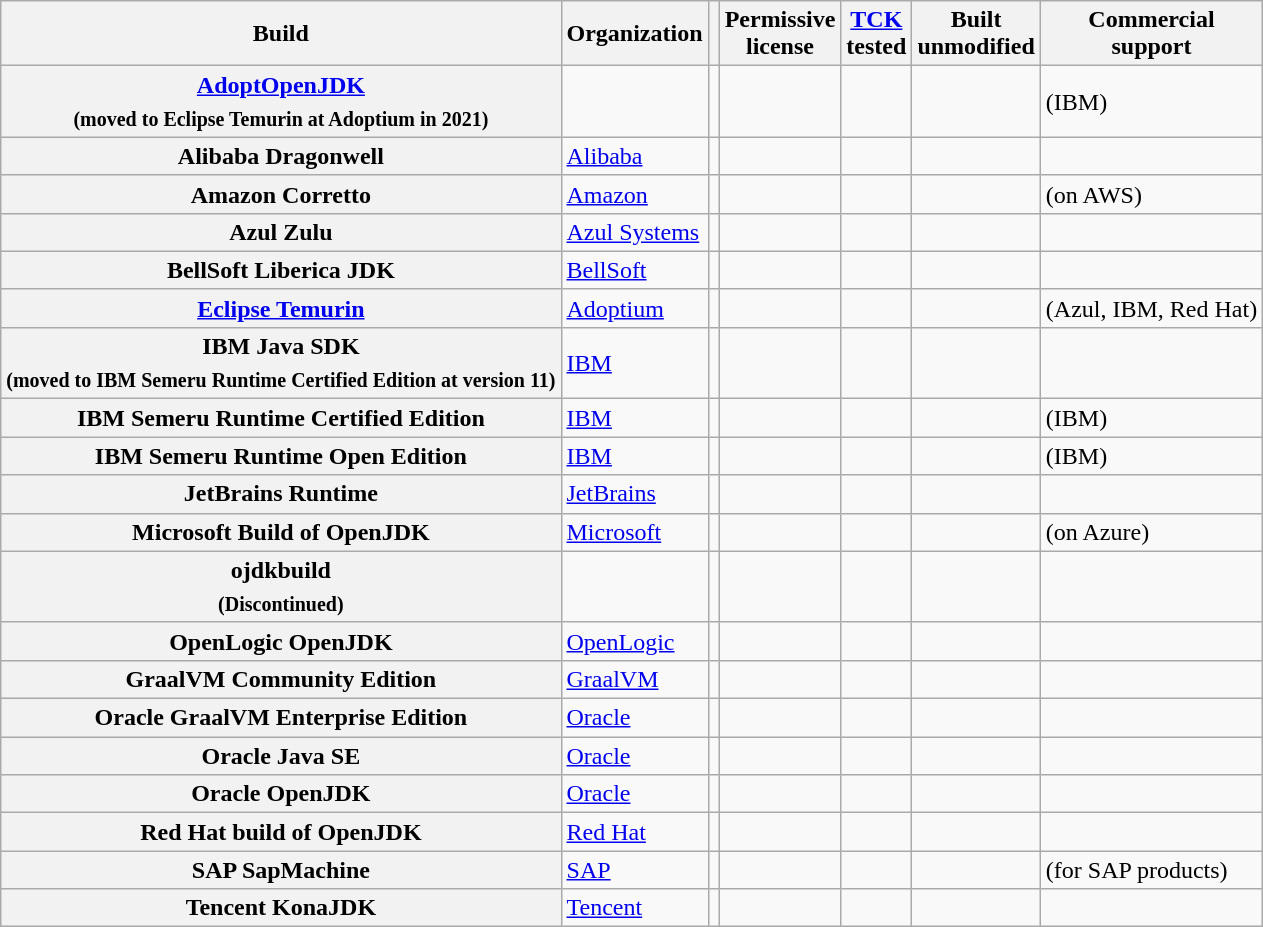<table class="wikitable sortable">
<tr>
<th>Build</th>
<th>Organization</th>
<th></th>
<th>Permissive <br>license</th>
<th><a href='#'>TCK</a> <br>tested</th>
<th>Built <br>unmodified</th>
<th>Commercial<br>support</th>
</tr>
<tr>
<th><a href='#'>AdoptOpenJDK</a><br><sub>(moved to Eclipse Temurin at Adoptium in 2021)</sub></th>
<td></td>
<td></td>
<td></td>
<td></td>
<td></td>
<td> (IBM)</td>
</tr>
<tr>
<th>Alibaba Dragonwell</th>
<td><a href='#'>Alibaba</a></td>
<td></td>
<td></td>
<td></td>
<td></td>
<td></td>
</tr>
<tr>
<th>Amazon Corretto</th>
<td><a href='#'>Amazon</a></td>
<td></td>
<td></td>
<td></td>
<td></td>
<td> (on AWS)</td>
</tr>
<tr>
<th>Azul Zulu</th>
<td><a href='#'>Azul Systems</a></td>
<td></td>
<td></td>
<td></td>
<td></td>
<td></td>
</tr>
<tr>
<th>BellSoft Liberica JDK</th>
<td><a href='#'>BellSoft</a></td>
<td></td>
<td></td>
<td></td>
<td></td>
<td></td>
</tr>
<tr>
<th><a href='#'>Eclipse Temurin</a></th>
<td><a href='#'>Adoptium</a></td>
<td></td>
<td></td>
<td></td>
<td></td>
<td> (Azul, IBM, Red Hat)</td>
</tr>
<tr>
<th>IBM Java SDK<br><sub>(moved to IBM Semeru Runtime Certified Edition at version 11)</sub></th>
<td><a href='#'>IBM</a></td>
<td></td>
<td></td>
<td></td>
<td></td>
<td></td>
</tr>
<tr>
<th>IBM Semeru Runtime Certified Edition</th>
<td><a href='#'>IBM</a></td>
<td></td>
<td></td>
<td></td>
<td></td>
<td> (IBM)</td>
</tr>
<tr>
<th>IBM Semeru Runtime Open Edition</th>
<td><a href='#'>IBM</a></td>
<td></td>
<td></td>
<td></td>
<td></td>
<td> (IBM)</td>
</tr>
<tr>
<th>JetBrains Runtime</th>
<td><a href='#'>JetBrains</a></td>
<td></td>
<td></td>
<td></td>
<td></td>
<td></td>
</tr>
<tr>
<th>Microsoft Build of OpenJDK</th>
<td><a href='#'>Microsoft</a></td>
<td></td>
<td></td>
<td></td>
<td></td>
<td> (on Azure)</td>
</tr>
<tr>
<th>ojdkbuild<br><sub>(Discontinued)</sub></th>
<td></td>
<td></td>
<td></td>
<td></td>
<td></td>
<td></td>
</tr>
<tr>
<th>OpenLogic OpenJDK</th>
<td><a href='#'>OpenLogic</a></td>
<td></td>
<td></td>
<td></td>
<td></td>
<td></td>
</tr>
<tr>
<th>GraalVM Community Edition</th>
<td><a href='#'>GraalVM</a></td>
<td></td>
<td></td>
<td></td>
<td></td>
<td></td>
</tr>
<tr>
<th>Oracle GraalVM Enterprise Edition</th>
<td><a href='#'>Oracle</a></td>
<td></td>
<td></td>
<td></td>
<td></td>
<td></td>
</tr>
<tr>
<th>Oracle Java SE</th>
<td><a href='#'>Oracle</a></td>
<td></td>
<td></td>
<td></td>
<td></td>
<td></td>
</tr>
<tr>
<th>Oracle OpenJDK</th>
<td><a href='#'>Oracle</a></td>
<td></td>
<td></td>
<td></td>
<td></td>
<td></td>
</tr>
<tr>
<th>Red Hat build of OpenJDK</th>
<td><a href='#'>Red Hat</a></td>
<td></td>
<td></td>
<td></td>
<td></td>
<td></td>
</tr>
<tr>
<th>SAP SapMachine</th>
<td><a href='#'>SAP</a></td>
<td></td>
<td></td>
<td></td>
<td></td>
<td> (for SAP products)</td>
</tr>
<tr>
<th>Tencent KonaJDK</th>
<td><a href='#'>Tencent</a></td>
<td></td>
<td></td>
<td></td>
<td></td>
<td></td>
</tr>
</table>
